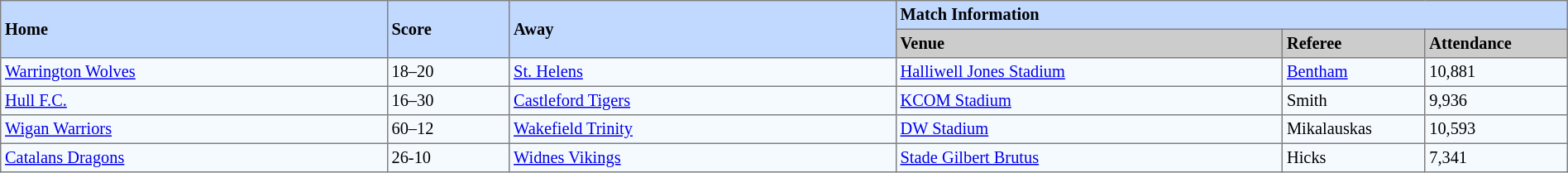<table border=1 style="border-collapse:collapse; font-size:85%; text-align:left;" cellpadding=3 cellspacing=0 width=100%>
<tr bgcolor=#C1D8FF>
<th rowspan=2 width=19%>Home</th>
<th rowspan=2 width=6%>Score</th>
<th rowspan=2 width=19%>Away</th>
<th colspan=6>Match Information</th>
</tr>
<tr bgcolor=#CCCCCC>
<th width=19%>Venue</th>
<th width=7%>Referee</th>
<th width=7%>Attendance</th>
</tr>
<tr bgcolor=#F5FAFF>
<td align=left> <a href='#'>Warrington Wolves</a></td>
<td>18–20</td>
<td align=left> <a href='#'>St. Helens</a></td>
<td><a href='#'>Halliwell Jones Stadium</a></td>
<td><a href='#'>Bentham</a></td>
<td>10,881</td>
</tr>
<tr bgcolor=#F5FAFF>
<td align=left> <a href='#'>Hull F.C.</a></td>
<td>16–30</td>
<td align=left> <a href='#'>Castleford Tigers</a></td>
<td><a href='#'>KCOM Stadium</a></td>
<td>Smith</td>
<td>9,936</td>
</tr>
<tr bgcolor=#F5FAFF>
<td align=left> <a href='#'>Wigan Warriors</a></td>
<td>60–12</td>
<td align=left> <a href='#'>Wakefield Trinity</a></td>
<td><a href='#'>DW Stadium</a></td>
<td>Mikalauskas</td>
<td>10,593</td>
</tr>
<tr bgcolor=#F5FAFF>
<td align=left> <a href='#'>Catalans Dragons</a></td>
<td>26-10</td>
<td align=left> <a href='#'>Widnes Vikings</a></td>
<td><a href='#'>Stade Gilbert Brutus</a></td>
<td>Hicks</td>
<td>7,341</td>
</tr>
</table>
